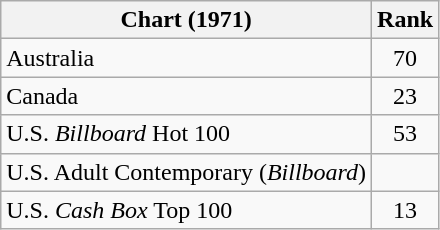<table class="wikitable sortable">
<tr>
<th align="left">Chart (1971)</th>
<th style="text-align:center;">Rank</th>
</tr>
<tr>
<td>Australia</td>
<td style="text-align:center;">70</td>
</tr>
<tr>
<td>Canada</td>
<td style="text-align:center;">23</td>
</tr>
<tr>
<td>U.S. <em>Billboard</em> Hot 100</td>
<td style="text-align:center;">53</td>
</tr>
<tr>
<td>U.S. Adult Contemporary (<em>Billboard</em>)</td>
<td></td>
</tr>
<tr>
<td>U.S. <em>Cash Box</em> Top 100</td>
<td style="text-align:center;">13</td>
</tr>
</table>
